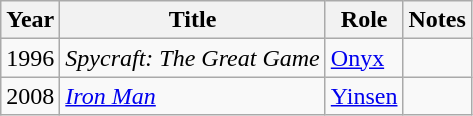<table class="wikitable">
<tr>
<th>Year</th>
<th>Title</th>
<th>Role</th>
<th>Notes</th>
</tr>
<tr>
<td>1996</td>
<td><em>Spycraft: The Great Game</em></td>
<td><a href='#'>Onyx</a></td>
</tr>
<tr>
<td>2008</td>
<td><em><a href='#'>Iron Man</a></em></td>
<td><a href='#'>Yinsen</a></td>
<td></td>
</tr>
</table>
